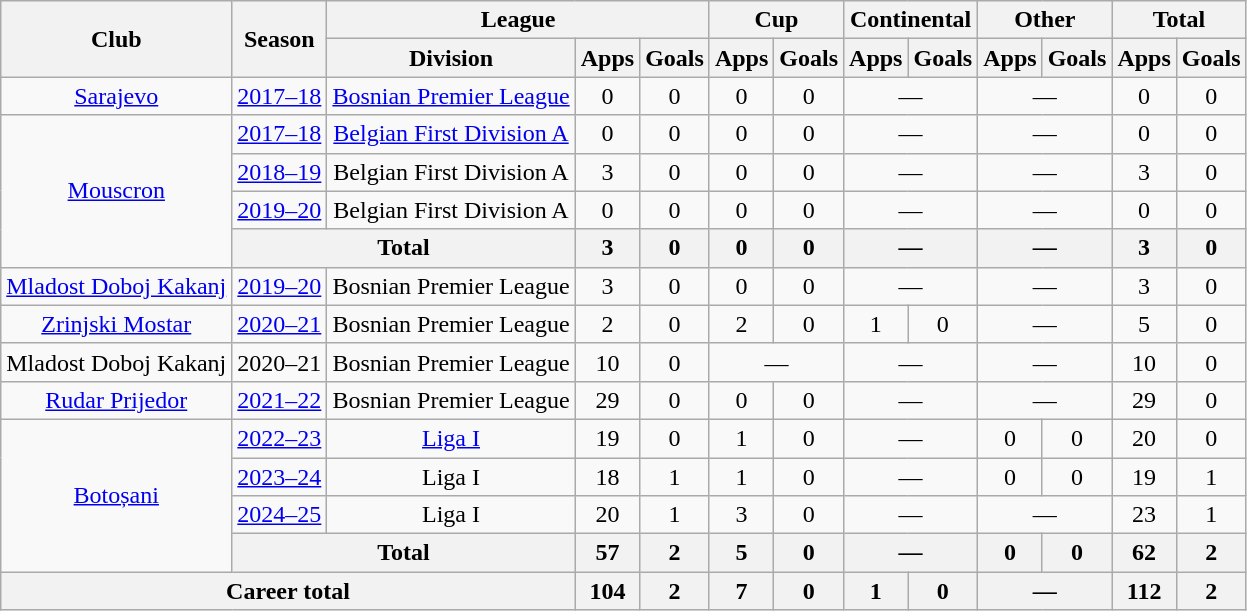<table class="wikitable" style="text-align:center">
<tr>
<th rowspan="2">Club</th>
<th rowspan="2">Season</th>
<th colspan="3">League</th>
<th colspan="2">Cup</th>
<th colspan="2">Continental</th>
<th colspan="2">Other</th>
<th colspan="2">Total</th>
</tr>
<tr>
<th>Division</th>
<th>Apps</th>
<th>Goals</th>
<th>Apps</th>
<th>Goals</th>
<th>Apps</th>
<th>Goals</th>
<th>Apps</th>
<th>Goals</th>
<th>Apps</th>
<th>Goals</th>
</tr>
<tr>
<td><a href='#'>Sarajevo</a></td>
<td><a href='#'>2017–18</a></td>
<td><a href='#'>Bosnian Premier League</a></td>
<td>0</td>
<td>0</td>
<td>0</td>
<td>0</td>
<td colspan="2">—</td>
<td colspan="2">—</td>
<td>0</td>
<td>0</td>
</tr>
<tr>
<td rowspan="4"><a href='#'>Mouscron</a></td>
<td><a href='#'>2017–18</a></td>
<td><a href='#'>Belgian First Division A</a></td>
<td>0</td>
<td>0</td>
<td>0</td>
<td>0</td>
<td colspan="2">—</td>
<td colspan="2">—</td>
<td>0</td>
<td>0</td>
</tr>
<tr>
<td><a href='#'>2018–19</a></td>
<td>Belgian First Division A</td>
<td>3</td>
<td>0</td>
<td>0</td>
<td>0</td>
<td colspan="2">—</td>
<td colspan="2">—</td>
<td>3</td>
<td>0</td>
</tr>
<tr>
<td><a href='#'>2019–20</a></td>
<td>Belgian First Division A</td>
<td>0</td>
<td>0</td>
<td>0</td>
<td>0</td>
<td colspan="2">—</td>
<td colspan="2">—</td>
<td>0</td>
<td>0</td>
</tr>
<tr>
<th colspan=2>Total</th>
<th>3</th>
<th>0</th>
<th>0</th>
<th>0</th>
<th colspan="2">—</th>
<th colspan="2">—</th>
<th>3</th>
<th>0</th>
</tr>
<tr>
<td><a href='#'>Mladost Doboj Kakanj</a></td>
<td><a href='#'>2019–20</a></td>
<td>Bosnian Premier League</td>
<td>3</td>
<td>0</td>
<td>0</td>
<td>0</td>
<td colspan="2">—</td>
<td colspan="2">—</td>
<td>3</td>
<td>0</td>
</tr>
<tr>
<td><a href='#'>Zrinjski Mostar</a></td>
<td><a href='#'>2020–21</a></td>
<td>Bosnian Premier League</td>
<td>2</td>
<td>0</td>
<td>2</td>
<td>0</td>
<td>1</td>
<td>0</td>
<td colspan="2">—</td>
<td>5</td>
<td>0</td>
</tr>
<tr>
<td>Mladost Doboj Kakanj</td>
<td>2020–21</td>
<td>Bosnian Premier League</td>
<td>10</td>
<td>0</td>
<td colspan="2">—</td>
<td colspan="2">—</td>
<td colspan="2">—</td>
<td>10</td>
<td>0</td>
</tr>
<tr>
<td><a href='#'>Rudar Prijedor</a></td>
<td><a href='#'>2021–22</a></td>
<td>Bosnian Premier League</td>
<td>29</td>
<td>0</td>
<td>0</td>
<td>0</td>
<td colspan="2">—</td>
<td colspan="2">—</td>
<td>29</td>
<td>0</td>
</tr>
<tr>
<td rowspan="4"><a href='#'>Botoșani</a></td>
<td><a href='#'>2022–23</a></td>
<td><a href='#'>Liga I</a></td>
<td>19</td>
<td>0</td>
<td>1</td>
<td>0</td>
<td colspan="2">—</td>
<td>0</td>
<td>0</td>
<td>20</td>
<td>0</td>
</tr>
<tr>
<td><a href='#'>2023–24</a></td>
<td>Liga I</td>
<td>18</td>
<td>1</td>
<td>1</td>
<td>0</td>
<td colspan="2">—</td>
<td>0</td>
<td>0</td>
<td>19</td>
<td>1</td>
</tr>
<tr>
<td><a href='#'>2024–25</a></td>
<td>Liga I</td>
<td>20</td>
<td>1</td>
<td>3</td>
<td>0</td>
<td colspan="2">—</td>
<td colspan="2">—</td>
<td>23</td>
<td>1</td>
</tr>
<tr>
<th colspan=2>Total</th>
<th>57</th>
<th>2</th>
<th>5</th>
<th>0</th>
<th colspan="2">—</th>
<th>0</th>
<th>0</th>
<th>62</th>
<th>2</th>
</tr>
<tr>
<th colspan=3>Career total</th>
<th>104</th>
<th>2</th>
<th>7</th>
<th>0</th>
<th>1</th>
<th>0</th>
<th colspan="2">—</th>
<th>112</th>
<th>2</th>
</tr>
</table>
